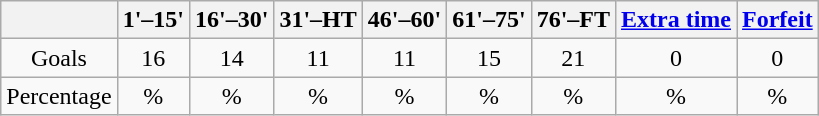<table class="wikitable" style="text-align:center">
<tr>
<th></th>
<th>1'–15'</th>
<th>16'–30'</th>
<th>31'–HT</th>
<th>46'–60'</th>
<th>61'–75'</th>
<th>76'–FT</th>
<th><a href='#'>Extra time</a></th>
<th><a href='#'>Forfeit</a></th>
</tr>
<tr>
<td>Goals</td>
<td>16</td>
<td>14</td>
<td>11</td>
<td>11</td>
<td>15</td>
<td>21</td>
<td>0</td>
<td>0</td>
</tr>
<tr>
<td>Percentage</td>
<td>%</td>
<td>%</td>
<td>%</td>
<td>%</td>
<td>%</td>
<td>%</td>
<td>%</td>
<td>%</td>
</tr>
</table>
